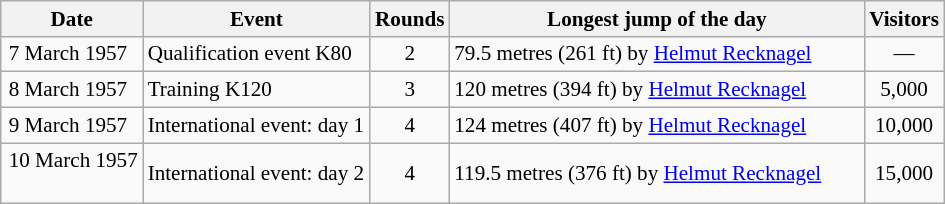<table class=wikitable style="text-align:center; font-size:88%;">
<tr>
<th width=88px>Date</th>
<th width=145px>Event</th>
<th width=46px>Rounds</th>
<th width=270px>Longest jump of the day</th>
<th width=45px>Visitors</th>
</tr>
<tr>
<td align=right>7 March 1957  </td>
<td align=left>Qualification event K80</td>
<td align=center>2</td>
<td align=left>79.5 metres (261 ft) by <a href='#'>Helmut Recknagel</a></td>
<td align=center>—</td>
</tr>
<tr>
<td align=right>8 March 1957  </td>
<td align=left>Training K120</td>
<td align=center>3</td>
<td align=left>120 metres (394 ft) by <a href='#'>Helmut Recknagel</a></td>
<td align=center>5,000</td>
</tr>
<tr>
<td align=right>9 March 1957  </td>
<td align=left>International event: day 1</td>
<td align=center>4</td>
<td align=left>124 metres (407 ft) by <a href='#'>Helmut Recknagel</a></td>
<td align=center>10,000</td>
</tr>
<tr>
<td align=right>10 March 1957  </td>
<td align=left>International event: day 2</td>
<td align=center>4</td>
<td align=left>119.5 metres (376 ft) by <a href='#'>Helmut Recknagel</a></td>
<td align=center>15,000</td>
</tr>
</table>
